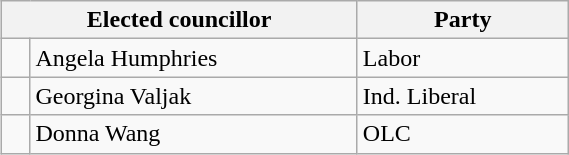<table class="wikitable" style="float:right;clear:right;width:30%">
<tr>
<th colspan="2">Elected councillor</th>
<th>Party</th>
</tr>
<tr>
<td> </td>
<td>Angela Humphries</td>
<td>Labor</td>
</tr>
<tr>
<td> </td>
<td>Georgina Valjak</td>
<td>Ind. Liberal</td>
</tr>
<tr>
<td> </td>
<td>Donna Wang</td>
<td>OLC</td>
</tr>
</table>
